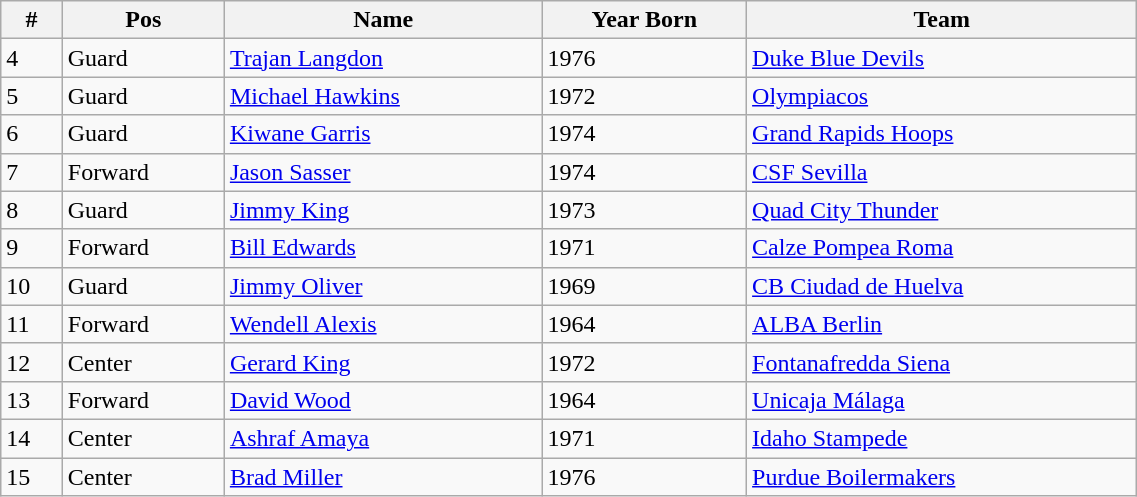<table class="wikitable" width=60%>
<tr>
<th>#</th>
<th>Pos</th>
<th>Name</th>
<th>Year Born</th>
<th>Team</th>
</tr>
<tr>
<td>4</td>
<td>Guard</td>
<td><a href='#'>Trajan Langdon</a></td>
<td>1976</td>
<td> <a href='#'>Duke Blue Devils</a></td>
</tr>
<tr>
<td>5</td>
<td>Guard</td>
<td><a href='#'>Michael Hawkins</a></td>
<td>1972</td>
<td> <a href='#'>Olympiacos</a></td>
</tr>
<tr>
<td>6</td>
<td>Guard</td>
<td><a href='#'>Kiwane Garris</a></td>
<td>1974</td>
<td> <a href='#'>Grand Rapids Hoops</a></td>
</tr>
<tr>
<td>7</td>
<td>Forward</td>
<td><a href='#'>Jason Sasser</a></td>
<td>1974</td>
<td> <a href='#'>CSF Sevilla</a></td>
</tr>
<tr>
<td>8</td>
<td>Guard</td>
<td><a href='#'>Jimmy King</a></td>
<td>1973</td>
<td> <a href='#'>Quad City Thunder</a></td>
</tr>
<tr>
<td>9</td>
<td>Forward</td>
<td><a href='#'>Bill Edwards</a></td>
<td>1971</td>
<td> <a href='#'>Calze Pompea Roma</a></td>
</tr>
<tr>
<td>10</td>
<td>Guard</td>
<td><a href='#'>Jimmy Oliver</a></td>
<td>1969</td>
<td> <a href='#'>CB Ciudad de Huelva</a></td>
</tr>
<tr>
<td>11</td>
<td>Forward</td>
<td><a href='#'>Wendell Alexis</a></td>
<td>1964</td>
<td> <a href='#'>ALBA Berlin</a></td>
</tr>
<tr>
<td>12</td>
<td>Center</td>
<td><a href='#'>Gerard King</a></td>
<td>1972</td>
<td> <a href='#'>Fontanafredda Siena</a></td>
</tr>
<tr>
<td>13</td>
<td>Forward</td>
<td><a href='#'>David Wood</a></td>
<td>1964</td>
<td> <a href='#'>Unicaja Málaga</a></td>
</tr>
<tr>
<td>14</td>
<td>Center</td>
<td><a href='#'>Ashraf Amaya</a></td>
<td>1971</td>
<td> <a href='#'>Idaho Stampede</a></td>
</tr>
<tr>
<td>15</td>
<td>Center</td>
<td><a href='#'>Brad Miller</a></td>
<td>1976</td>
<td> <a href='#'>Purdue Boilermakers</a></td>
</tr>
</table>
